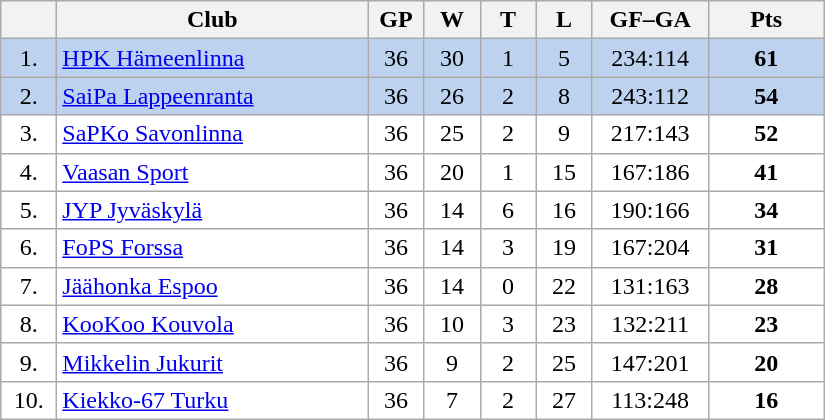<table class="wikitable">
<tr>
<th width="30"></th>
<th width="200">Club</th>
<th width="30">GP</th>
<th width="30">W</th>
<th width="30">T</th>
<th width="30">L</th>
<th width="70">GF–GA</th>
<th width="70">Pts</th>
</tr>
<tr bgcolor="#BCD2EE" align="center">
<td>1.</td>
<td align="left"><a href='#'>HPK Hämeenlinna</a></td>
<td>36</td>
<td>30</td>
<td>1</td>
<td>5</td>
<td>234:114</td>
<td><strong>61</strong></td>
</tr>
<tr bgcolor="#BCD2EE" align="center">
<td>2.</td>
<td align="left"><a href='#'>SaiPa Lappeenranta</a></td>
<td>36</td>
<td>26</td>
<td>2</td>
<td>8</td>
<td>243:112</td>
<td><strong>54</strong></td>
</tr>
<tr bgcolor="#FFFFFF" align="center">
<td>3.</td>
<td align="left"><a href='#'>SaPKo Savonlinna</a></td>
<td>36</td>
<td>25</td>
<td>2</td>
<td>9</td>
<td>217:143</td>
<td><strong>52</strong></td>
</tr>
<tr bgcolor="#FFFFFF" align="center">
<td>4.</td>
<td align="left"><a href='#'>Vaasan Sport</a></td>
<td>36</td>
<td>20</td>
<td>1</td>
<td>15</td>
<td>167:186</td>
<td><strong>41</strong></td>
</tr>
<tr bgcolor="#FFFFFF" align="center">
<td>5.</td>
<td align="left"><a href='#'>JYP Jyväskylä</a></td>
<td>36</td>
<td>14</td>
<td>6</td>
<td>16</td>
<td>190:166</td>
<td><strong>34</strong></td>
</tr>
<tr bgcolor="#FFFFFF" align="center">
<td>6.</td>
<td align="left"><a href='#'>FoPS Forssa</a></td>
<td>36</td>
<td>14</td>
<td>3</td>
<td>19</td>
<td>167:204</td>
<td><strong>31</strong></td>
</tr>
<tr bgcolor="#FFFFFF" align="center">
<td>7.</td>
<td align="left"><a href='#'>Jäähonka Espoo</a></td>
<td>36</td>
<td>14</td>
<td>0</td>
<td>22</td>
<td>131:163</td>
<td><strong>28</strong></td>
</tr>
<tr bgcolor="#FFFFFF" align="center">
<td>8.</td>
<td align="left"><a href='#'>KooKoo Kouvola</a></td>
<td>36</td>
<td>10</td>
<td>3</td>
<td>23</td>
<td>132:211</td>
<td><strong>23</strong></td>
</tr>
<tr bgcolor="#FFFFFF" align="center">
<td>9.</td>
<td align="left"><a href='#'>Mikkelin Jukurit</a></td>
<td>36</td>
<td>9</td>
<td>2</td>
<td>25</td>
<td>147:201</td>
<td><strong>20</strong></td>
</tr>
<tr bgcolor="#FFFFFF" align="center">
<td>10.</td>
<td align="left"><a href='#'>Kiekko-67 Turku</a></td>
<td>36</td>
<td>7</td>
<td>2</td>
<td>27</td>
<td>113:248</td>
<td><strong>16</strong></td>
</tr>
</table>
